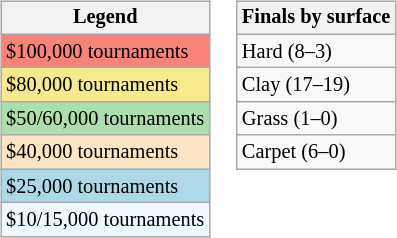<table>
<tr valign=top>
<td><br><table class="wikitable" style="font-size:85%">
<tr>
<th>Legend</th>
</tr>
<tr style="background:#f88379;">
<td>$100,000 tournaments</td>
</tr>
<tr style="background:#f7e98e;">
<td>$80,000 tournaments</td>
</tr>
<tr style="background:#addfad;">
<td>$50/60,000 tournaments</td>
</tr>
<tr style="background:#ffe4c4;">
<td>$40,000 tournaments</td>
</tr>
<tr style="background:lightblue;">
<td>$25,000 tournaments</td>
</tr>
<tr style="background:#f0f8ff;">
<td>$10/15,000 tournaments</td>
</tr>
</table>
</td>
<td><br><table class="wikitable" style="font-size:85%">
<tr>
<th>Finals by surface</th>
</tr>
<tr>
<td>Hard (8–3)</td>
</tr>
<tr>
<td>Clay (17–19)</td>
</tr>
<tr>
<td>Grass (1–0)</td>
</tr>
<tr>
<td>Carpet (6–0)</td>
</tr>
</table>
</td>
</tr>
</table>
